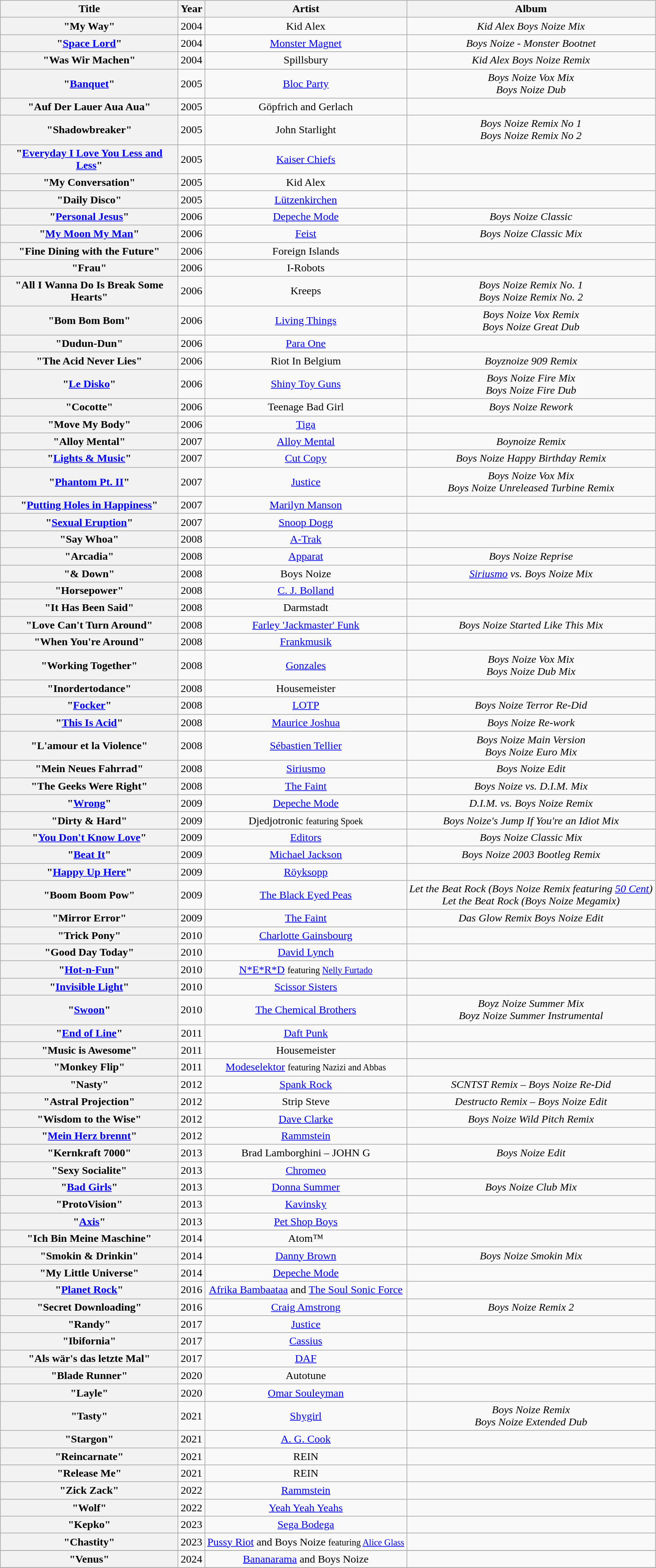<table class="wikitable plainrowheaders" style="text-align:center;">
<tr>
<th scope="col" style="width:16em;">Title</th>
<th scope="col">Year</th>
<th scope="col">Artist</th>
<th scope="col">Album</th>
</tr>
<tr>
<th scope="row">"My Way"</th>
<td>2004</td>
<td>Kid Alex</td>
<td><em>Kid Alex Boys Noize Mix</em></td>
</tr>
<tr>
<th scope="row">"<a href='#'>Space Lord</a>"</th>
<td>2004</td>
<td><a href='#'>Monster Magnet</a></td>
<td><em>Boys Noize - Monster Bootnet</em></td>
</tr>
<tr>
<th scope="row">"Was Wir Machen"</th>
<td>2004</td>
<td>Spillsbury</td>
<td><em>Kid Alex Boys Noize Remix</em></td>
</tr>
<tr>
<th scope="row">"<a href='#'>Banquet</a>"</th>
<td>2005</td>
<td><a href='#'>Bloc Party</a></td>
<td><em>Boys Noize Vox Mix</em><br><em>Boys Noize Dub</em></td>
</tr>
<tr>
<th scope="row">"Auf Der Lauer Aua Aua"</th>
<td>2005</td>
<td>Göpfrich and Gerlach</td>
<td></td>
</tr>
<tr>
<th scope="row">"Shadowbreaker"</th>
<td>2005</td>
<td>John Starlight</td>
<td><em>Boys Noize Remix No 1</em><br><em>Boys Noize Remix No 2</em></td>
</tr>
<tr>
<th scope="row">"<a href='#'>Everyday I Love You Less and Less</a>"</th>
<td>2005</td>
<td><a href='#'>Kaiser Chiefs</a></td>
<td></td>
</tr>
<tr>
<th scope="row">"My Conversation"</th>
<td>2005</td>
<td>Kid Alex</td>
<td></td>
</tr>
<tr>
<th scope="row">"Daily Disco"</th>
<td>2005</td>
<td><a href='#'>Lützenkirchen</a></td>
<td></td>
</tr>
<tr>
<th scope="row">"<a href='#'>Personal Jesus</a>"</th>
<td>2006</td>
<td><a href='#'>Depeche Mode</a></td>
<td><em>Boys Noize Classic</em></td>
</tr>
<tr>
<th scope="row">"<a href='#'>My Moon My Man</a>"</th>
<td>2006</td>
<td><a href='#'>Feist</a></td>
<td><em>Boys Noize Classic Mix</em></td>
</tr>
<tr>
<th scope="row">"Fine Dining with the Future"</th>
<td>2006</td>
<td>Foreign Islands</td>
<td></td>
</tr>
<tr>
<th scope="row">"Frau"</th>
<td>2006</td>
<td>I-Robots</td>
<td></td>
</tr>
<tr>
<th scope="row">"All I Wanna Do Is Break Some Hearts"</th>
<td>2006</td>
<td>Kreeps</td>
<td><em>Boys Noize Remix No. 1</em><br><em>Boys Noize Remix No. 2</em></td>
</tr>
<tr>
<th scope="row">"Bom Bom Bom"</th>
<td>2006</td>
<td><a href='#'>Living Things</a></td>
<td><em>Boys Noize Vox Remix</em><br><em>Boys Noize Great Dub</em></td>
</tr>
<tr>
<th scope="row">"Dudun-Dun"</th>
<td>2006</td>
<td><a href='#'>Para One</a></td>
<td></td>
</tr>
<tr>
<th scope="row">"The Acid Never Lies"</th>
<td>2006</td>
<td>Riot In Belgium</td>
<td><em>Boyznoize 909 Remix</em></td>
</tr>
<tr>
<th scope="row">"<a href='#'>Le Disko</a>"</th>
<td>2006</td>
<td><a href='#'>Shiny Toy Guns</a></td>
<td><em>Boys Noize Fire Mix</em><br><em>Boys Noize Fire Dub</em></td>
</tr>
<tr>
<th scope="row">"Cocotte"</th>
<td>2006</td>
<td>Teenage Bad Girl</td>
<td><em>Boys Noize Rework</em></td>
</tr>
<tr>
<th scope="row">"Move My Body"</th>
<td>2006</td>
<td><a href='#'>Tiga</a></td>
<td></td>
</tr>
<tr>
<th scope="row">"Alloy Mental"</th>
<td>2007</td>
<td><a href='#'>Alloy Mental</a></td>
<td><em>Boynoize Remix</em></td>
</tr>
<tr>
<th scope="row">"<a href='#'>Lights & Music</a>"</th>
<td>2007</td>
<td><a href='#'>Cut Copy</a></td>
<td><em>Boys Noize Happy Birthday Remix</em></td>
</tr>
<tr>
<th scope="row">"<a href='#'>Phantom Pt. II</a>"</th>
<td>2007</td>
<td><a href='#'>Justice</a></td>
<td><em>Boys Noize Vox Mix</em><br><em>Boys Noize Unreleased Turbine Remix</em></td>
</tr>
<tr>
<th scope="row">"<a href='#'>Putting Holes in Happiness</a>"</th>
<td>2007</td>
<td><a href='#'>Marilyn Manson</a></td>
<td></td>
</tr>
<tr>
<th scope="row">"<a href='#'>Sexual Eruption</a>"</th>
<td>2007</td>
<td><a href='#'>Snoop Dogg</a></td>
<td></td>
</tr>
<tr>
<th scope="row">"Say Whoa"</th>
<td>2008</td>
<td><a href='#'>A-Trak</a></td>
<td></td>
</tr>
<tr>
<th scope="row">"Arcadia"</th>
<td>2008</td>
<td><a href='#'>Apparat</a></td>
<td><em>Boys Noize Reprise</em></td>
</tr>
<tr>
<th scope="row">"& Down"</th>
<td>2008</td>
<td>Boys Noize</td>
<td><em><a href='#'>Siriusmo</a> vs. Boys Noize Mix</em></td>
</tr>
<tr>
<th scope="row">"Horsepower"</th>
<td>2008</td>
<td><a href='#'>C. J. Bolland</a></td>
<td></td>
</tr>
<tr>
<th scope="row">"It Has Been Said"</th>
<td>2008</td>
<td>Darmstadt</td>
<td></td>
</tr>
<tr>
<th scope="row">"Love Can't Turn Around"</th>
<td>2008</td>
<td><a href='#'>Farley 'Jackmaster' Funk</a></td>
<td><em>Boys Noize Started Like This Mix</em></td>
</tr>
<tr>
<th scope="row">"When You're Around"</th>
<td>2008</td>
<td><a href='#'>Frankmusik</a></td>
<td></td>
</tr>
<tr>
<th scope="row">"Working Together"</th>
<td>2008</td>
<td><a href='#'>Gonzales</a></td>
<td><em>Boys Noize Vox Mix</em><br><em>Boys Noize Dub Mix</em></td>
</tr>
<tr>
<th scope="row">"Inordertodance"</th>
<td>2008</td>
<td>Housemeister</td>
<td></td>
</tr>
<tr>
<th scope="row">"<a href='#'>Focker</a>"</th>
<td>2008</td>
<td><a href='#'>LOTP</a></td>
<td><em>Boys Noize Terror Re-Did</em></td>
</tr>
<tr>
<th scope="row">"<a href='#'>This Is Acid</a>"</th>
<td>2008</td>
<td><a href='#'>Maurice Joshua</a></td>
<td><em>Boys Noize Re-work</em></td>
</tr>
<tr>
<th scope="row">"L'amour et la Violence"</th>
<td>2008</td>
<td><a href='#'>Sébastien Tellier</a></td>
<td><em>Boys Noize Main Version</em><br><em>Boys Noize Euro Mix</em></td>
</tr>
<tr>
<th scope="row">"Mein Neues Fahrrad"</th>
<td>2008</td>
<td><a href='#'>Siriusmo</a></td>
<td><em>Boys Noize Edit</em></td>
</tr>
<tr>
<th scope="row">"The Geeks Were Right"</th>
<td>2008</td>
<td><a href='#'>The Faint</a></td>
<td><em>Boys Noize vs. D.I.M. Mix</em></td>
</tr>
<tr>
<th scope="row">"<a href='#'>Wrong</a>"</th>
<td>2009</td>
<td><a href='#'>Depeche Mode</a></td>
<td><em>D.I.M. vs. Boys Noize Remix</em></td>
</tr>
<tr>
<th scope="row">"Dirty & Hard"</th>
<td>2009</td>
<td>Djedjotronic <small>featuring Spoek</small></td>
<td><em>Boys Noize's Jump If You're an Idiot Mix</em></td>
</tr>
<tr>
<th scope="row">"<a href='#'>You Don't Know Love</a>"</th>
<td>2009</td>
<td><a href='#'>Editors</a></td>
<td><em>Boys Noize Classic Mix</em></td>
</tr>
<tr>
<th scope="row">"<a href='#'>Beat It</a>"</th>
<td>2009</td>
<td><a href='#'>Michael Jackson</a></td>
<td><em>Boys Noize 2003 Bootleg Remix</em></td>
</tr>
<tr>
<th scope="row">"<a href='#'>Happy Up Here</a>"</th>
<td>2009</td>
<td><a href='#'>Röyksopp</a></td>
<td></td>
</tr>
<tr>
<th scope="row">"Boom Boom Pow"</th>
<td>2009</td>
<td><a href='#'>The Black Eyed Peas</a></td>
<td><em>Let the Beat Rock (Boys Noize Remix featuring <a href='#'>50 Cent</a>)</em><br><em>Let the Beat Rock (Boys Noize Megamix)</em></td>
</tr>
<tr>
<th scope="row">"Mirror Error"</th>
<td>2009</td>
<td><a href='#'>The Faint</a></td>
<td><em>Das Glow Remix Boys Noize Edit</em></td>
</tr>
<tr>
<th scope="row">"Trick Pony"</th>
<td>2010</td>
<td><a href='#'>Charlotte Gainsbourg</a></td>
<td></td>
</tr>
<tr>
<th scope="row">"Good Day Today"</th>
<td>2010</td>
<td><a href='#'>David Lynch</a></td>
<td></td>
</tr>
<tr>
<th scope="row">"<a href='#'>Hot-n-Fun</a>"</th>
<td>2010</td>
<td><a href='#'>N*E*R*D</a> <small>featuring <a href='#'>Nelly Furtado</a></small></td>
<td></td>
</tr>
<tr>
<th scope="row">"<a href='#'>Invisible Light</a>"</th>
<td>2010</td>
<td><a href='#'>Scissor Sisters</a></td>
<td></td>
</tr>
<tr>
<th scope="row">"<a href='#'>Swoon</a>"</th>
<td>2010</td>
<td><a href='#'>The Chemical Brothers</a></td>
<td><em>Boyz Noize Summer Mix</em><br><em>Boyz Noize Summer Instrumental</em></td>
</tr>
<tr>
<th scope="row">"<a href='#'>End of Line</a>"</th>
<td>2011</td>
<td><a href='#'>Daft Punk</a></td>
<td></td>
</tr>
<tr>
<th scope="row">"Music is Awesome"</th>
<td>2011</td>
<td>Housemeister</td>
<td></td>
</tr>
<tr>
<th scope="row">"Monkey Flip"</th>
<td>2011</td>
<td><a href='#'>Modeselektor</a> <small>featuring Nazizi and Abbas</small></td>
<td></td>
</tr>
<tr>
<th scope="row">"Nasty"</th>
<td>2012</td>
<td><a href='#'>Spank Rock</a></td>
<td><em>SCNTST Remix – Boys Noize Re-Did</em></td>
</tr>
<tr>
<th scope="row">"Astral Projection"</th>
<td>2012</td>
<td>Strip Steve</td>
<td><em>Destructo Remix – Boys Noize Edit</em></td>
</tr>
<tr>
<th scope="row">"Wisdom to the Wise"</th>
<td>2012</td>
<td><a href='#'>Dave Clarke</a></td>
<td><em>Boys Noize Wild Pitch Remix</em></td>
</tr>
<tr>
<th scope="row">"<a href='#'>Mein Herz brennt</a>"</th>
<td>2012</td>
<td><a href='#'>Rammstein</a></td>
<td></td>
</tr>
<tr>
<th scope="row">"Kernkraft 7000"</th>
<td>2013</td>
<td>Brad Lamborghini – JOHN G</td>
<td><em>Boys Noize Edit</em></td>
</tr>
<tr>
<th scope="row">"Sexy Socialite"</th>
<td>2013</td>
<td><a href='#'>Chromeo</a></td>
<td></td>
</tr>
<tr>
<th scope="row">"<a href='#'>Bad Girls</a>"</th>
<td>2013</td>
<td><a href='#'>Donna Summer</a></td>
<td><em>Boys Noize Club Mix</em></td>
</tr>
<tr>
<th scope="row">"ProtoVision"</th>
<td>2013</td>
<td><a href='#'>Kavinsky</a></td>
<td></td>
</tr>
<tr>
<th scope="row">"<a href='#'>Axis</a>"</th>
<td>2013</td>
<td><a href='#'>Pet Shop Boys</a></td>
<td></td>
</tr>
<tr>
<th scope="row">"Ich Bin Meine Maschine"</th>
<td>2014</td>
<td>Atom™</td>
<td></td>
</tr>
<tr>
<th scope="row">"Smokin & Drinkin"</th>
<td>2014</td>
<td><a href='#'>Danny Brown</a></td>
<td><em>Boys Noize Smokin Mix</em></td>
</tr>
<tr>
<th scope="row">"My Little Universe"</th>
<td>2014</td>
<td><a href='#'>Depeche Mode</a></td>
<td></td>
</tr>
<tr>
<th scope="row">"<a href='#'>Planet Rock</a>"</th>
<td>2016</td>
<td><a href='#'>Afrika Bambaataa</a> and <a href='#'>The Soul Sonic Force</a></td>
<td></td>
</tr>
<tr>
<th scope="row">"Secret Downloading"</th>
<td>2016</td>
<td><a href='#'>Craig Amstrong</a></td>
<td><em>Boys Noize Remix 2</em></td>
</tr>
<tr>
<th scope="row">"Randy"</th>
<td>2017</td>
<td><a href='#'>Justice</a></td>
<td></td>
</tr>
<tr>
<th scope="row">"Ibifornia"</th>
<td>2017</td>
<td><a href='#'>Cassius</a></td>
<td></td>
</tr>
<tr>
<th scope="row">"Als wär's das letzte Mal"</th>
<td>2017</td>
<td><a href='#'>DAF</a></td>
<td></td>
</tr>
<tr>
<th scope="row">"Blade Runner"</th>
<td>2020</td>
<td>Autotune</td>
<td></td>
</tr>
<tr>
<th scope="row">"Layle"</th>
<td>2020</td>
<td><a href='#'>Omar Souleyman</a></td>
<td></td>
</tr>
<tr>
<th scope="row">"Tasty"</th>
<td>2021</td>
<td><a href='#'>Shygirl</a></td>
<td><em>Boys Noize Remix</em><br><em>Boys Noize Extended Dub</em></td>
</tr>
<tr>
<th scope="row">"Stargon"</th>
<td>2021</td>
<td><a href='#'>A. G. Cook</a></td>
<td></td>
</tr>
<tr>
<th scope="row">"Reincarnate"</th>
<td>2021</td>
<td>REIN</td>
<td></td>
</tr>
<tr>
<th scope="row">"Release Me"</th>
<td>2021</td>
<td>REIN</td>
<td></td>
</tr>
<tr>
<th scope="row">"Zick Zack"</th>
<td>2022</td>
<td><a href='#'>Rammstein</a></td>
<td></td>
</tr>
<tr>
<th scope="row">"Wolf"</th>
<td>2022</td>
<td><a href='#'>Yeah Yeah Yeahs</a></td>
<td></td>
</tr>
<tr>
<th scope="row">"Kepko"</th>
<td>2023</td>
<td><a href='#'>Sega Bodega</a></td>
<td></td>
</tr>
<tr>
<th scope="row">"Chastity"</th>
<td>2023</td>
<td><a href='#'>Pussy Riot</a> and Boys Noize <small>featuring <a href='#'>Alice Glass</a></small></td>
<td></td>
</tr>
<tr>
</tr>
<tr>
<th scope="row">"Venus"</th>
<td>2024</td>
<td><a href='#'>Bananarama</a> and Boys Noize</td>
<td></td>
</tr>
<tr>
</tr>
</table>
